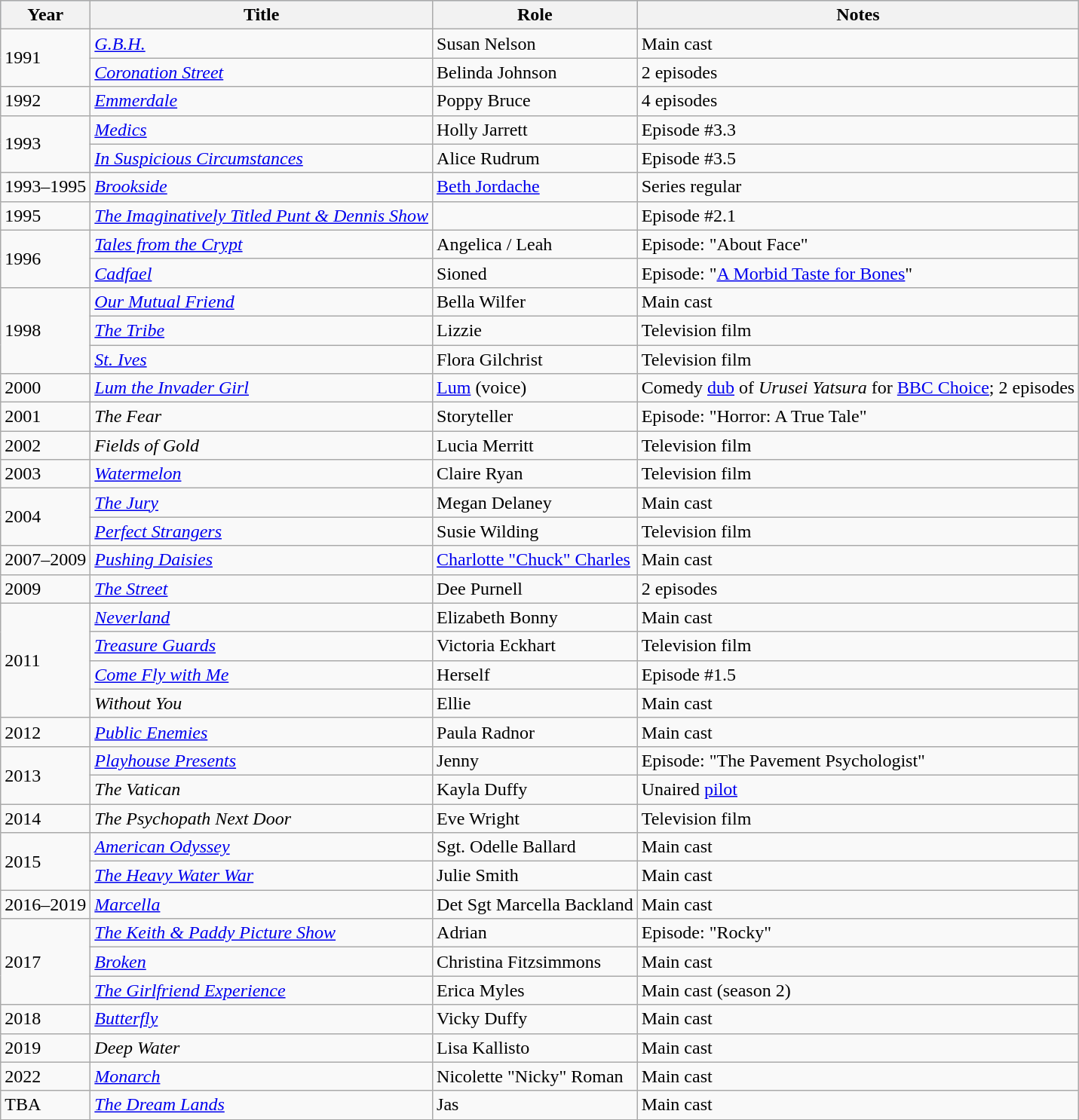<table class="wikitable sortable">
<tr style="background:#b0c4de; text-align:center;">
<th>Year</th>
<th>Title</th>
<th>Role</th>
<th class="unsortable">Notes</th>
</tr>
<tr>
<td rowspan="2">1991</td>
<td><em><a href='#'>G.B.H.</a></em></td>
<td>Susan Nelson</td>
<td>Main cast</td>
</tr>
<tr>
<td><em><a href='#'>Coronation Street</a></em></td>
<td>Belinda Johnson</td>
<td>2 episodes</td>
</tr>
<tr>
<td>1992</td>
<td><em><a href='#'>Emmerdale</a></em></td>
<td>Poppy Bruce</td>
<td>4 episodes</td>
</tr>
<tr>
<td rowspan="2">1993</td>
<td><em><a href='#'>Medics</a></em></td>
<td>Holly Jarrett</td>
<td>Episode #3.3</td>
</tr>
<tr>
<td><em><a href='#'>In Suspicious Circumstances</a></em></td>
<td>Alice Rudrum</td>
<td>Episode #3.5</td>
</tr>
<tr>
<td>1993–1995</td>
<td><em><a href='#'>Brookside</a></em></td>
<td><a href='#'>Beth Jordache</a></td>
<td>Series regular</td>
</tr>
<tr>
<td>1995</td>
<td data-sort-value="Imaginatively Titled Punt & Dennis Show, The"><em><a href='#'>The Imaginatively Titled Punt & Dennis Show</a></em></td>
<td></td>
<td>Episode #2.1</td>
</tr>
<tr>
<td rowspan="2">1996</td>
<td><em><a href='#'>Tales from the Crypt</a></em></td>
<td>Angelica / Leah</td>
<td>Episode: "About Face"</td>
</tr>
<tr>
<td><em><a href='#'>Cadfael</a></em></td>
<td>Sioned</td>
<td>Episode: "<a href='#'>A Morbid Taste for Bones</a>"</td>
</tr>
<tr>
<td rowspan="3">1998</td>
<td><em><a href='#'>Our Mutual Friend</a></em></td>
<td>Bella Wilfer</td>
<td>Main cast</td>
</tr>
<tr>
<td data-sort-value="Tribe, The"><em><a href='#'>The Tribe</a></em></td>
<td>Lizzie</td>
<td>Television film</td>
</tr>
<tr>
<td><em><a href='#'>St. Ives</a></em></td>
<td>Flora Gilchrist</td>
<td>Television film</td>
</tr>
<tr>
<td>2000</td>
<td><em><a href='#'>Lum the Invader Girl</a></em></td>
<td><a href='#'>Lum</a> (voice)</td>
<td>Comedy <a href='#'>dub</a> of <em>Urusei Yatsura</em> for <a href='#'>BBC Choice</a>; 2 episodes</td>
</tr>
<tr>
<td>2001</td>
<td data-sort-value="Fear, The"><em>The Fear</em></td>
<td>Storyteller</td>
<td>Episode: "Horror: A True Tale"</td>
</tr>
<tr>
<td>2002</td>
<td><em>Fields of Gold</em></td>
<td>Lucia Merritt</td>
<td>Television film</td>
</tr>
<tr>
<td>2003</td>
<td><em><a href='#'>Watermelon</a></em></td>
<td>Claire Ryan</td>
<td>Television film</td>
</tr>
<tr>
<td rowspan="2">2004</td>
<td data-sort-value="Jury, The"><em><a href='#'>The Jury</a></em></td>
<td>Megan Delaney</td>
<td>Main cast</td>
</tr>
<tr>
<td><em><a href='#'>Perfect Strangers</a></em></td>
<td>Susie Wilding</td>
<td>Television film</td>
</tr>
<tr>
<td>2007–2009</td>
<td><em><a href='#'>Pushing Daisies</a></em></td>
<td><a href='#'>Charlotte "Chuck" Charles</a></td>
<td>Main cast</td>
</tr>
<tr>
<td>2009</td>
<td data-sort-value="Street, The"><em><a href='#'>The Street</a></em></td>
<td>Dee Purnell</td>
<td>2 episodes</td>
</tr>
<tr>
<td rowspan="4">2011</td>
<td><em><a href='#'>Neverland</a></em></td>
<td>Elizabeth Bonny</td>
<td>Main cast</td>
</tr>
<tr>
<td><em><a href='#'>Treasure Guards</a></em></td>
<td>Victoria Eckhart</td>
<td>Television film</td>
</tr>
<tr>
<td><em><a href='#'>Come Fly with Me</a></em></td>
<td>Herself</td>
<td>Episode #1.5</td>
</tr>
<tr>
<td><em>Without You</em></td>
<td>Ellie</td>
<td>Main cast</td>
</tr>
<tr>
<td>2012</td>
<td><em><a href='#'>Public Enemies</a></em></td>
<td>Paula Radnor</td>
<td>Main cast</td>
</tr>
<tr>
<td rowspan="2">2013</td>
<td><em><a href='#'>Playhouse Presents</a></em></td>
<td>Jenny</td>
<td>Episode: "The Pavement Psychologist"</td>
</tr>
<tr>
<td data-sort-value="Vatican, The"><em>The Vatican</em></td>
<td>Kayla Duffy</td>
<td>Unaired <a href='#'>pilot</a></td>
</tr>
<tr>
<td>2014</td>
<td data-sort-value="Psychopath Next Door, The"><em>The Psychopath Next Door</em></td>
<td>Eve Wright</td>
<td>Television film</td>
</tr>
<tr>
<td rowspan="2">2015</td>
<td><em><a href='#'>American Odyssey</a></em></td>
<td>Sgt. Odelle Ballard</td>
<td>Main cast</td>
</tr>
<tr>
<td data-sort-value="Heavy Water War, The"><em><a href='#'>The Heavy Water War</a></em></td>
<td>Julie Smith</td>
<td>Main cast</td>
</tr>
<tr>
<td>2016–2019</td>
<td><em><a href='#'>Marcella</a></em></td>
<td>Det Sgt Marcella Backland</td>
<td>Main cast</td>
</tr>
<tr>
<td rowspan="3">2017</td>
<td data-sort-value="Keith and Paddy Picture Show, The"><em><a href='#'>The Keith & Paddy Picture Show</a></em></td>
<td>Adrian</td>
<td>Episode: "Rocky"</td>
</tr>
<tr>
<td><em><a href='#'>Broken</a></em></td>
<td>Christina Fitzsimmons</td>
<td>Main cast</td>
</tr>
<tr>
<td data-sort-value="Girlfriend Experience, The"><em><a href='#'>The Girlfriend Experience</a></em></td>
<td>Erica Myles</td>
<td>Main cast (season 2)</td>
</tr>
<tr>
<td rowspan="1">2018</td>
<td><em><a href='#'>Butterfly</a></em></td>
<td>Vicky Duffy</td>
<td>Main cast</td>
</tr>
<tr>
<td rowspan="1">2019</td>
<td><em>Deep Water</em></td>
<td>Lisa Kallisto</td>
<td>Main cast</td>
</tr>
<tr>
<td>2022</td>
<td><em><a href='#'>Monarch</a></em></td>
<td>Nicolette "Nicky" Roman</td>
<td>Main cast</td>
</tr>
<tr>
<td>TBA</td>
<td><em><a href='#'>The Dream Lands</a></em></td>
<td>Jas</td>
<td>Main cast</td>
</tr>
<tr>
</tr>
</table>
